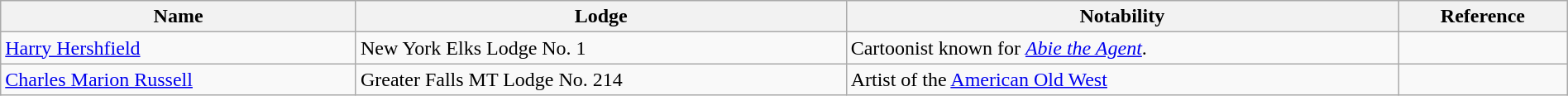<table class="wikitable" style="width:100%;">
<tr>
<th>Name</th>
<th>Lodge</th>
<th>Notability</th>
<th>Reference</th>
</tr>
<tr>
<td><a href='#'>Harry Hershfield</a></td>
<td>New York Elks Lodge No. 1</td>
<td>Cartoonist known for <em><a href='#'>Abie the Agent</a></em>.</td>
<td></td>
</tr>
<tr>
<td><a href='#'>Charles Marion Russell</a></td>
<td>Greater Falls MT Lodge No. 214</td>
<td>Artist of the <a href='#'>American Old West</a></td>
<td></td>
</tr>
</table>
